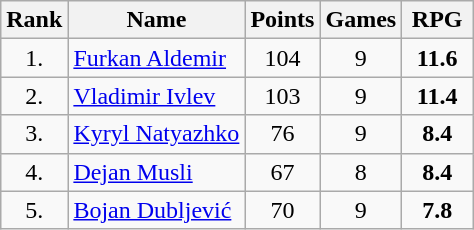<table class="wikitable" style="text-align: center;">
<tr>
<th>Rank</th>
<th>Name</th>
<th>Points</th>
<th>Games</th>
<th width=40>RPG</th>
</tr>
<tr>
<td>1.</td>
<td align="left"> <a href='#'>Furkan Aldemir</a></td>
<td>104</td>
<td>9</td>
<td><strong>11.6</strong></td>
</tr>
<tr>
<td>2.</td>
<td align="left"> <a href='#'>Vladimir Ivlev</a></td>
<td>103</td>
<td>9</td>
<td><strong>11.4</strong></td>
</tr>
<tr>
<td>3.</td>
<td align="left"> <a href='#'>Kyryl Natyazhko</a></td>
<td>76</td>
<td>9</td>
<td><strong>8.4</strong></td>
</tr>
<tr>
<td>4.</td>
<td align="left"> <a href='#'>Dejan Musli</a></td>
<td>67</td>
<td>8</td>
<td><strong>8.4</strong></td>
</tr>
<tr>
<td>5.</td>
<td align="left"> <a href='#'>Bojan Dubljević</a></td>
<td>70</td>
<td>9</td>
<td><strong>7.8</strong></td>
</tr>
</table>
